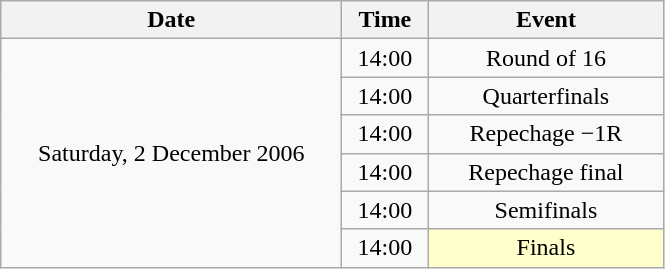<table class = "wikitable" style="text-align:center;">
<tr>
<th width=220>Date</th>
<th width=50>Time</th>
<th width=150>Event</th>
</tr>
<tr>
<td rowspan=6>Saturday, 2 December 2006</td>
<td>14:00</td>
<td>Round of 16</td>
</tr>
<tr>
<td>14:00</td>
<td>Quarterfinals</td>
</tr>
<tr>
<td>14:00</td>
<td>Repechage −1R</td>
</tr>
<tr>
<td>14:00</td>
<td>Repechage final</td>
</tr>
<tr>
<td>14:00</td>
<td>Semifinals</td>
</tr>
<tr>
<td>14:00</td>
<td bgcolor=ffffcc>Finals</td>
</tr>
</table>
